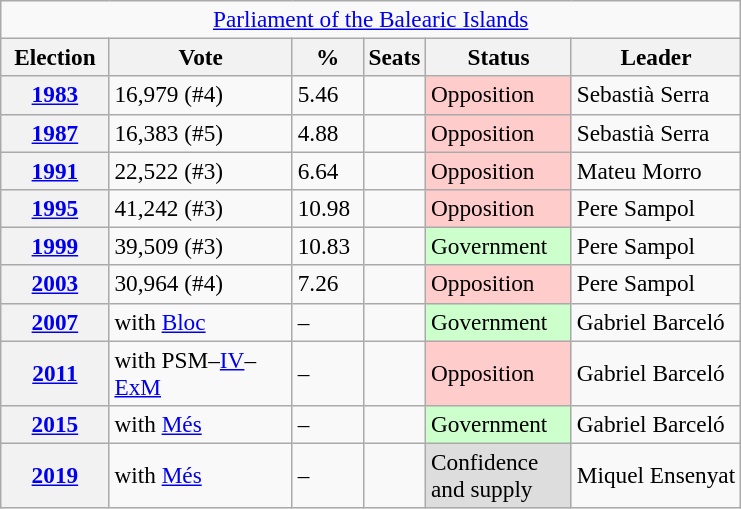<table class="wikitable" style="font-size:97%;">
<tr>
<td align="center" colspan="6"><a href='#'>Parliament of the Balearic Islands</a></td>
</tr>
<tr>
<th width="65">Election</th>
<th width="115">Vote</th>
<th width="40">%</th>
<th>Seats</th>
<th width="90">Status</th>
<th>Leader</th>
</tr>
<tr>
<th><a href='#'>1983</a></th>
<td>16,979 (#4)</td>
<td>5.46</td>
<td></td>
<td style="background-color:#fcc;">Opposition</td>
<td>Sebastià Serra</td>
</tr>
<tr>
<th><a href='#'>1987</a></th>
<td>16,383 (#5)</td>
<td>4.88</td>
<td></td>
<td style="background-color:#fcc;">Opposition</td>
<td>Sebastià Serra</td>
</tr>
<tr>
<th><a href='#'>1991</a></th>
<td>22,522 (#3)</td>
<td>6.64</td>
<td></td>
<td style="background-color:#fcc;">Opposition</td>
<td>Mateu Morro</td>
</tr>
<tr>
<th><a href='#'>1995</a></th>
<td>41,242 (#3)</td>
<td>10.98</td>
<td></td>
<td style="background-color:#fcc;">Opposition</td>
<td>Pere Sampol</td>
</tr>
<tr>
<th><a href='#'>1999</a></th>
<td>39,509 (#3)</td>
<td>10.83</td>
<td></td>
<td style="background-color:#cfc;">Government</td>
<td>Pere Sampol</td>
</tr>
<tr>
<th><a href='#'>2003</a></th>
<td>30,964 (#4)</td>
<td>7.26</td>
<td></td>
<td style="background-color:#fcc;">Opposition</td>
<td>Pere Sampol</td>
</tr>
<tr>
<th><a href='#'>2007</a></th>
<td>with <a href='#'>Bloc</a></td>
<td>–</td>
<td></td>
<td style="background-color:#cfc;">Government</td>
<td>Gabriel Barceló</td>
</tr>
<tr>
<th><a href='#'>2011</a></th>
<td>with PSM–<a href='#'>IV</a>–<a href='#'>ExM</a></td>
<td>–</td>
<td></td>
<td style="background-color:#fcc;">Opposition</td>
<td>Gabriel Barceló</td>
</tr>
<tr>
<th><a href='#'>2015</a></th>
<td>with <a href='#'>Més</a></td>
<td>–</td>
<td></td>
<td style="background-color:#cfc;">Government</td>
<td>Gabriel Barceló</td>
</tr>
<tr>
<th><a href='#'>2019</a></th>
<td>with <a href='#'>Més</a></td>
<td>–</td>
<td></td>
<td style="background-color:#ddd;">Confidence and supply</td>
<td>Miquel Ensenyat</td>
</tr>
</table>
